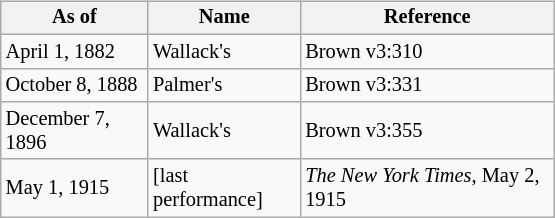<table class="wikitable" style="float:right; clear:right; width:370px; font-size:85%; margin: 0.2em 0 0.5em 1.0em">
<tr>
<th>As of</th>
<th>Name</th>
<th>Reference</th>
</tr>
<tr>
<td>April 1, 1882</td>
<td>Wallack's</td>
<td>Brown v3:310</td>
</tr>
<tr>
<td>October 8, 1888</td>
<td>Palmer's</td>
<td>Brown v3:331</td>
</tr>
<tr>
<td>December 7, 1896</td>
<td>Wallack's</td>
<td>Brown v3:355</td>
</tr>
<tr>
<td>May 1, 1915</td>
<td>[last performance]</td>
<td><em>The New York Times</em>, May 2, 1915</td>
</tr>
</table>
